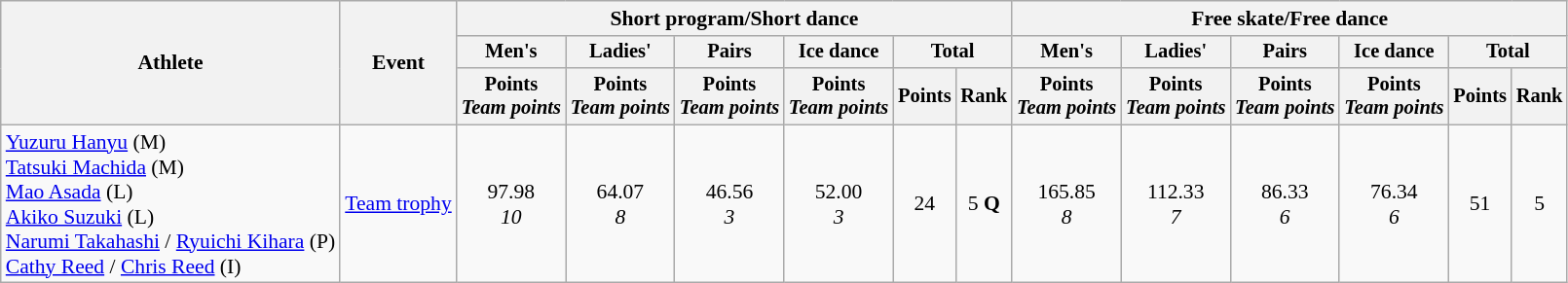<table class="wikitable" style="font-size:90%">
<tr>
<th rowspan=3>Athlete</th>
<th rowspan=3>Event</th>
<th colspan=6>Short program/Short dance</th>
<th colspan=6>Free skate/Free dance</th>
</tr>
<tr style="font-size:95%">
<th>Men's</th>
<th>Ladies'</th>
<th>Pairs</th>
<th>Ice dance</th>
<th colspan=2>Total</th>
<th>Men's</th>
<th>Ladies'</th>
<th>Pairs</th>
<th>Ice dance</th>
<th colspan=2>Total</th>
</tr>
<tr style="font-size:95%">
<th>Points<br><em>Team points</em></th>
<th>Points<br><em>Team points</em></th>
<th>Points<br><em>Team points</em></th>
<th>Points<br><em>Team points</em></th>
<th>Points</th>
<th>Rank</th>
<th>Points<br><em>Team points</em></th>
<th>Points<br><em>Team points</em></th>
<th>Points<br><em>Team points</em></th>
<th>Points<br><em>Team points</em></th>
<th>Points</th>
<th>Rank</th>
</tr>
<tr align=center>
<td align=left><a href='#'>Yuzuru Hanyu</a> (M)<br><a href='#'>Tatsuki Machida</a> (M)<br><a href='#'>Mao Asada</a> (L)<br><a href='#'>Akiko Suzuki</a> (L)<br><a href='#'>Narumi Takahashi</a> / <a href='#'>Ryuichi Kihara</a> (P)<br><a href='#'>Cathy Reed</a> / <a href='#'>Chris Reed</a> (I)</td>
<td align=left><a href='#'>Team trophy</a></td>
<td>97.98<br><em>10</em></td>
<td>64.07<br><em>8</em></td>
<td>46.56<br><em>3</em></td>
<td>52.00<br><em>3</em></td>
<td>24</td>
<td>5 <strong>Q</strong></td>
<td>165.85<br><em>8</em></td>
<td>112.33<br><em>7</em></td>
<td>86.33<br><em>6</em></td>
<td>76.34<br><em>6</em></td>
<td>51</td>
<td>5</td>
</tr>
</table>
